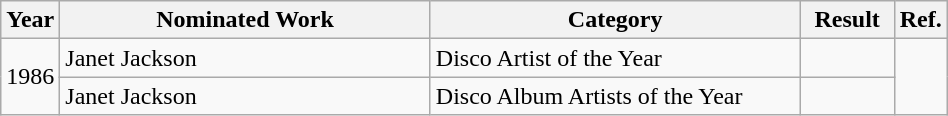<table class="wikitable" width="50%">
<tr>
<th width="5%">Year</th>
<th width="40%">Nominated Work</th>
<th width="40%">Category</th>
<th width="10%">Result</th>
<th width="5%">Ref.</th>
</tr>
<tr>
<td rowspan="2">1986</td>
<td>Janet Jackson</td>
<td>Disco Artist of the Year</td>
<td></td>
<td rowspan="2"></td>
</tr>
<tr>
<td>Janet Jackson</td>
<td>Disco Album Artists of the Year</td>
<td></td>
</tr>
</table>
